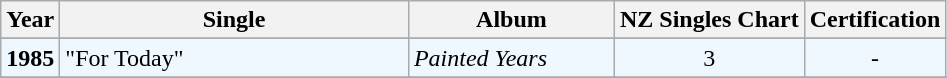<table class="wikitable"|width=100%>
<tr>
<th>Year</th>
<th width="225">Single</th>
<th width="130">Album</th>
<th>NZ Singles Chart</th>
<th width="50">Certification</th>
</tr>
<tr>
</tr>
<tr bgcolor="#F0F8FF">
<td align="left" valign="top"><strong>1985</strong></td>
<td align="left" valign="top">"For Today"</td>
<td align="left" valign="top"><em>Painted Years</em></td>
<td align="center" valign="top">3</td>
<td align="center" valign="top">-</td>
</tr>
<tr>
</tr>
</table>
